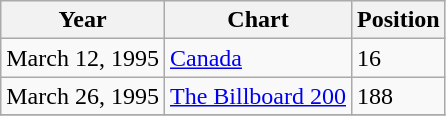<table class="wikitable">
<tr>
<th>Year</th>
<th>Chart</th>
<th>Position</th>
</tr>
<tr>
<td>March 12, 1995</td>
<td><a href='#'>Canada</a></td>
<td>16</td>
</tr>
<tr>
<td>March 26, 1995</td>
<td><a href='#'>The Billboard 200</a></td>
<td>188</td>
</tr>
<tr>
</tr>
</table>
